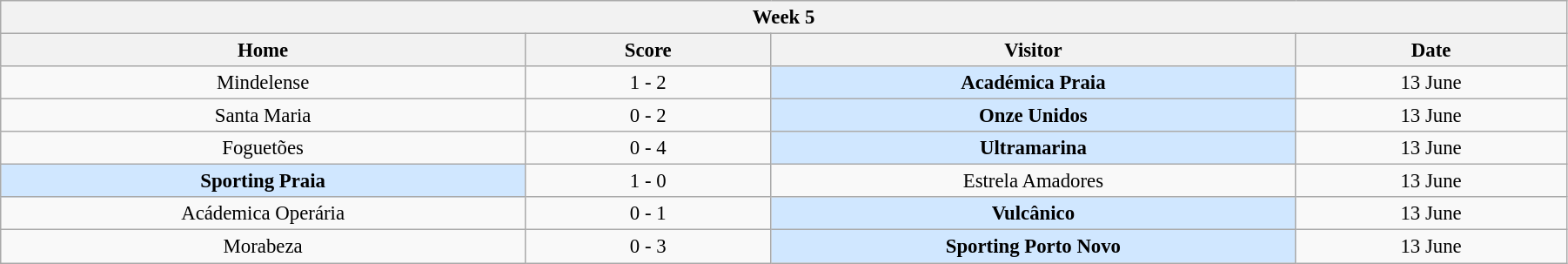<table class="wikitable" style="font-size:95%; text-align: center; width: 95%;">
<tr>
<th colspan="12" style="with: 100%;" align=center>Week 5</th>
</tr>
<tr>
<th width="200">Home</th>
<th width="90">Score</th>
<th width="200">Visitor</th>
<th width="100">Date</th>
</tr>
<tr align=center>
<td>Mindelense</td>
<td>1 - 2</td>
<td bgcolor=#D0E7FF><strong>Académica Praia</strong></td>
<td>13 June</td>
</tr>
<tr align=center>
<td>Santa Maria</td>
<td>0 - 2</td>
<td bgcolor=#D0E7FF><strong>Onze Unidos</strong></td>
<td>13 June</td>
</tr>
<tr align=center>
<td>Foguetões</td>
<td>0 - 4</td>
<td bgcolor=#D0E7FF><strong>Ultramarina</strong></td>
<td>13 June</td>
</tr>
<tr align=center>
<td bgcolor=#D0E7FF><strong>Sporting Praia</strong></td>
<td>1 - 0</td>
<td>Estrela Amadores</td>
<td>13 June</td>
</tr>
<tr align=center>
<td>Acádemica Operária</td>
<td>0 - 1</td>
<td bgcolor=#D0E7FF><strong>Vulcânico</strong></td>
<td>13 June</td>
</tr>
<tr align=center>
<td>Morabeza</td>
<td>0 - 3</td>
<td bgcolor=#D0E7FF><strong>Sporting Porto Novo</strong></td>
<td>13 June</td>
</tr>
</table>
